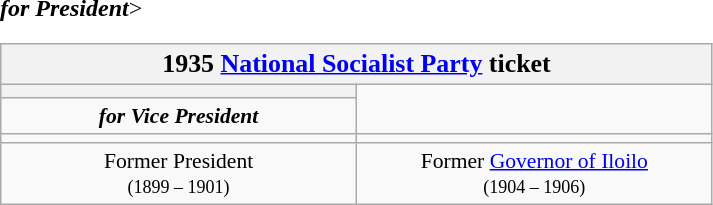<table class=wikitable style="font-size:90%; text-align:center">
<tr>
<th colspan=2><big>1935 <a href='#'>National Socialist Party</a> ticket</big></th>
</tr>
<tr>
<th style="width:3em; font-size:135%; background:></th>
<th style="width:3em; font-size:135%; background:></th>
</tr>
<tr style="color:#000; font-size:100%; background:#>
<td style="width:200px;"><strong><em>for President</em></strong></td>
<td style="width:200px;"><strong><em>for Vice President</em></strong></td>
</tr>
<tr <--Do not add a generic image here, that would be forbidden under WP:IPH-->>
<td></td>
<td></td>
</tr>
<tr>
<td style=width:16em>Former President<br><small>(1899 – 1901)</small></td>
<td style=width:16em>Former <a href='#'>Governor of Iloilo</a><br><small>(1904 – 1906)</small></td>
</tr>
</table>
